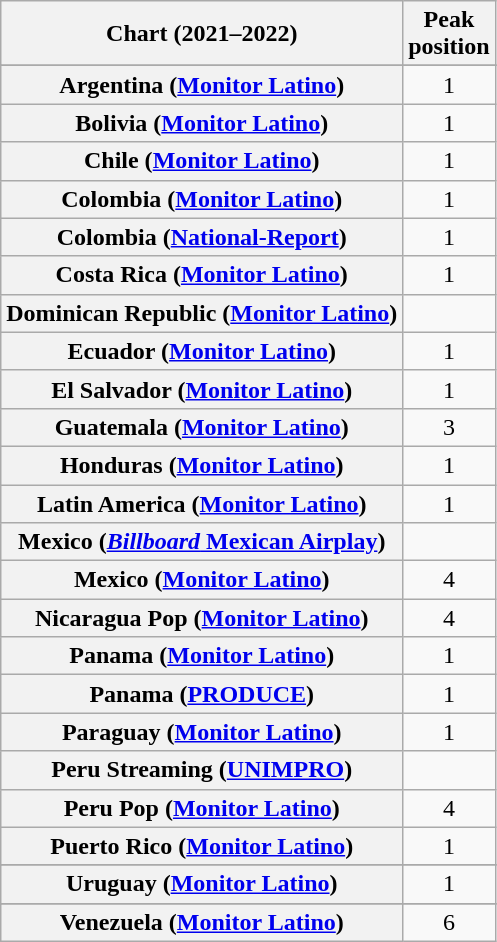<table class="wikitable sortable plainrowheaders" style="text-align:center">
<tr>
<th scope="col">Chart (2021–2022)</th>
<th scope="col">Peak<br>position</th>
</tr>
<tr>
</tr>
<tr>
<th scope="row">Argentina (<a href='#'>Monitor Latino</a>)</th>
<td>1</td>
</tr>
<tr>
<th scope="row">Bolivia (<a href='#'>Monitor Latino</a>)</th>
<td>1</td>
</tr>
<tr>
<th scope="row">Chile (<a href='#'>Monitor Latino</a>)</th>
<td>1</td>
</tr>
<tr>
<th scope="row">Colombia (<a href='#'>Monitor Latino</a>)</th>
<td>1</td>
</tr>
<tr>
<th scope="row">Colombia (<a href='#'>National-Report</a>)</th>
<td>1</td>
</tr>
<tr>
<th scope="row">Costa Rica (<a href='#'>Monitor Latino</a>)</th>
<td>1</td>
</tr>
<tr>
<th scope="row">Dominican Republic (<a href='#'>Monitor Latino</a>)</th>
<td></td>
</tr>
<tr>
<th scope="row">Ecuador (<a href='#'>Monitor Latino</a>)</th>
<td>1</td>
</tr>
<tr>
<th scope="row">El Salvador (<a href='#'>Monitor Latino</a>)</th>
<td>1</td>
</tr>
<tr>
<th scope="row">Guatemala (<a href='#'>Monitor Latino</a>)</th>
<td>3</td>
</tr>
<tr>
<th scope="row">Honduras (<a href='#'>Monitor Latino</a>)</th>
<td>1</td>
</tr>
<tr>
<th scope="row">Latin America (<a href='#'>Monitor Latino</a>)</th>
<td>1</td>
</tr>
<tr>
<th scope="row">Mexico (<a href='#'><em>Billboard</em> Mexican Airplay</a>)</th>
<td></td>
</tr>
<tr>
<th scope="row">Mexico (<a href='#'>Monitor Latino</a>)</th>
<td>4</td>
</tr>
<tr>
<th scope="row">Nicaragua Pop (<a href='#'>Monitor Latino</a>)</th>
<td>4</td>
</tr>
<tr>
<th scope="row">Panama (<a href='#'>Monitor Latino</a>)</th>
<td>1</td>
</tr>
<tr>
<th scope="row">Panama (<a href='#'>PRODUCE</a>)</th>
<td>1</td>
</tr>
<tr>
<th scope="row">Paraguay (<a href='#'>Monitor Latino</a>)</th>
<td>1</td>
</tr>
<tr>
<th scope="row">Peru Streaming (<a href='#'>UNIMPRO</a>)</th>
<td></td>
</tr>
<tr>
<th scope="row">Peru Pop (<a href='#'>Monitor Latino</a>)</th>
<td>4</td>
</tr>
<tr>
<th scope="row">Puerto Rico (<a href='#'>Monitor Latino</a>)</th>
<td>1</td>
</tr>
<tr>
</tr>
<tr>
<th scope="row">Uruguay (<a href='#'>Monitor Latino</a>)</th>
<td>1</td>
</tr>
<tr>
</tr>
<tr>
</tr>
<tr>
</tr>
<tr>
<th scope="row">Venezuela (<a href='#'>Monitor Latino</a>)</th>
<td>6</td>
</tr>
</table>
